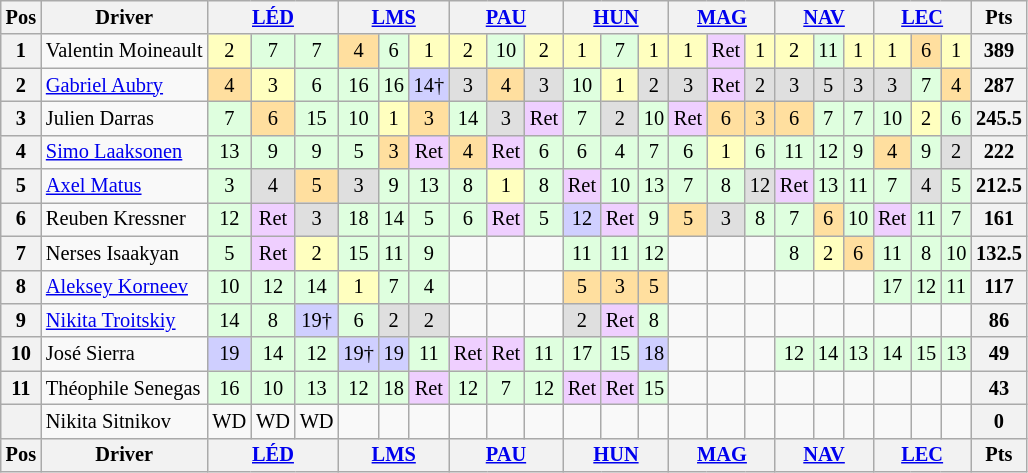<table class="wikitable" style="font-size: 85%; text-align:center">
<tr valign="top">
<th valign="middle">Pos</th>
<th valign="middle">Driver</th>
<th colspan=3><a href='#'>LÉD</a><br></th>
<th colspan=3><a href='#'>LMS</a><br></th>
<th colspan=3><a href='#'>PAU</a><br></th>
<th colspan=3><a href='#'>HUN</a><br></th>
<th colspan=3><a href='#'>MAG</a><br></th>
<th colspan=3><a href='#'>NAV</a><br></th>
<th colspan=3><a href='#'>LEC</a><br></th>
<th valign="middle">Pts</th>
</tr>
<tr>
<th>1</th>
<td align=left> Valentin Moineault</td>
<td style="background:#FFFFBF;">2</td>
<td style="background:#DFFFDF;">7</td>
<td style="background:#DFFFDF;">7</td>
<td style="background:#FFDF9F;">4</td>
<td style="background:#DFFFDF;">6</td>
<td style="background:#FFFFBF;">1</td>
<td style="background:#FFFFBF;">2</td>
<td style="background:#DFFFDF;">10</td>
<td style="background:#FFFFBF;">2</td>
<td style="background:#FFFFBF;">1</td>
<td style="background:#DFFFDF;">7</td>
<td style="background:#FFFFBF;">1</td>
<td style="background:#FFFFBF;">1</td>
<td style="background:#EFCFFF;">Ret</td>
<td style="background:#FFFFBF;">1</td>
<td style="background:#FFFFBF;">2</td>
<td style="background:#DFFFDF;">11</td>
<td style="background:#FFFFBF;">1</td>
<td style="background:#FFFFBF;">1</td>
<td style="background:#FFDF9F;">6</td>
<td style="background:#FFFFBF;">1</td>
<th>389</th>
</tr>
<tr>
<th>2</th>
<td align=left> <a href='#'>Gabriel Aubry</a></td>
<td style="background:#FFDF9F;">4</td>
<td style="background:#FFFFBF;">3</td>
<td style="background:#DFFFDF;">6</td>
<td style="background:#DFFFDF;">16</td>
<td style="background:#DFFFDF;">16</td>
<td style="background:#CFCFFF;">14†</td>
<td style="background:#DFDFDF;">3</td>
<td style="background:#FFDF9F;">4</td>
<td style="background:#DFDFDF;">3</td>
<td style="background:#DFFFDF;">10</td>
<td style="background:#FFFFBF;">1</td>
<td style="background:#DFDFDF;">2</td>
<td style="background:#DFDFDF;">3</td>
<td style="background:#EFCFFF;">Ret</td>
<td style="background:#DFDFDF;">2</td>
<td style="background:#DFDFDF;">3</td>
<td style="background:#DFDFDF;">5</td>
<td style="background:#DFDFDF;">3</td>
<td style="background:#DFDFDF;">3</td>
<td style="background:#DFFFDF;">7</td>
<td style="background:#FFDF9F;">4</td>
<th>287</th>
</tr>
<tr>
<th>3</th>
<td align=left> Julien Darras</td>
<td style="background:#DFFFDF;">7</td>
<td style="background:#FFDF9F;">6</td>
<td style="background:#DFFFDF;">15</td>
<td style="background:#DFFFDF;">10</td>
<td style="background:#FFFFBF;">1</td>
<td style="background:#FFDF9F;">3</td>
<td style="background:#DFFFDF;">14</td>
<td style="background:#DFDFDF;">3</td>
<td style="background:#EFCFFF;">Ret</td>
<td style="background:#DFFFDF;">7</td>
<td style="background:#DFDFDF;">2</td>
<td style="background:#DFFFDF;">10</td>
<td style="background:#EFCFFF;">Ret</td>
<td style="background:#FFDF9F;">6</td>
<td style="background:#FFDF9F;">3</td>
<td style="background:#FFDF9F;">6</td>
<td style="background:#DFFFDF;">7</td>
<td style="background:#DFFFDF;">7</td>
<td style="background:#DFFFDF;">10</td>
<td style="background:#FFFFBF;">2</td>
<td style="background:#DFFFDF;">6</td>
<th>245.5</th>
</tr>
<tr>
<th>4</th>
<td align=left> <a href='#'>Simo Laaksonen</a></td>
<td style="background:#DFFFDF;">13</td>
<td style="background:#DFFFDF;">9</td>
<td style="background:#DFFFDF;">9</td>
<td style="background:#DFFFDF;">5</td>
<td style="background:#FFDF9F;">3</td>
<td style="background:#EFCFFF;">Ret</td>
<td style="background:#FFDF9F;">4</td>
<td style="background:#EFCFFF;">Ret</td>
<td style="background:#DFFFDF;">6</td>
<td style="background:#DFFFDF;">6</td>
<td style="background:#DFFFDF;">4</td>
<td style="background:#DFFFDF;">7</td>
<td style="background:#DFFFDF;">6</td>
<td style="background:#FFFFBF;">1</td>
<td style="background:#DFFFDF;">6</td>
<td style="background:#DFFFDF;">11</td>
<td style="background:#DFFFDF;">12</td>
<td style="background:#DFFFDF;">9</td>
<td style="background:#FFDF9F;">4</td>
<td style="background:#DFFFDF;">9</td>
<td style="background:#DFDFDF;">2</td>
<th>222</th>
</tr>
<tr>
<th>5</th>
<td align=left> <a href='#'>Axel Matus</a></td>
<td style="background:#DFFFDF;">3</td>
<td style="background:#DFDFDF;">4</td>
<td style="background:#FFDF9F;">5</td>
<td style="background:#DFDFDF;">3</td>
<td style="background:#DFFFDF;">9</td>
<td style="background:#DFFFDF;">13</td>
<td style="background:#DFFFDF;">8</td>
<td style="background:#FFFFBF;">1</td>
<td style="background:#DFFFDF;">8</td>
<td style="background:#EFCFFF;">Ret</td>
<td style="background:#DFFFDF;">10</td>
<td style="background:#DFFFDF;">13</td>
<td style="background:#DFFFDF;">7</td>
<td style="background:#DFFFDF;">8</td>
<td style="background:#DFDFDF;">12</td>
<td style="background:#EFCFFF;">Ret</td>
<td style="background:#DFFFDF;">13</td>
<td style="background:#DFFFDF;">11</td>
<td style="background:#DFFFDF;">7</td>
<td style="background:#DFDFDF;">4</td>
<td style="background:#DFFFDF;">5</td>
<th>212.5</th>
</tr>
<tr>
<th>6</th>
<td align=left> Reuben Kressner</td>
<td style="background:#DFFFDF;">12</td>
<td style="background:#EFCFFF;">Ret</td>
<td style="background:#DFDFDF;">3</td>
<td style="background:#DFFFDF;">18</td>
<td style="background:#DFFFDF;">14</td>
<td style="background:#DFFFDF;">5</td>
<td style="background:#DFFFDF;">6</td>
<td style="background:#EFCFFF;">Ret</td>
<td style="background:#DFFFDF;">5</td>
<td style="background:#CFCFFF;">12</td>
<td style="background:#EFCFFF;">Ret</td>
<td style="background:#DFFFDF;">9</td>
<td style="background:#FFDF9F;">5</td>
<td style="background:#DFDFDF;">3</td>
<td style="background:#DFFFDF;">8</td>
<td style="background:#DFFFDF;">7</td>
<td style="background:#FFDF9F;">6</td>
<td style="background:#DFFFDF;">10</td>
<td style="background:#EFCFFF;">Ret</td>
<td style="background:#DFFFDF;">11</td>
<td style="background:#DFFFDF;">7</td>
<th>161</th>
</tr>
<tr>
<th>7</th>
<td align=left> Nerses Isaakyan</td>
<td style="background:#DFFFDF;">5</td>
<td style="background:#EFCFFF;">Ret</td>
<td style="background:#FFFFBF;">2</td>
<td style="background:#DFFFDF;">15</td>
<td style="background:#DFFFDF;">11</td>
<td style="background:#DFFFDF;">9</td>
<td></td>
<td></td>
<td></td>
<td style="background:#DFFFDF;">11</td>
<td style="background:#DFFFDF;">11</td>
<td style="background:#DFFFDF;">12</td>
<td></td>
<td></td>
<td></td>
<td style="background:#DFFFDF;">8</td>
<td style="background:#FFFFBF;">2</td>
<td style="background:#FFDF9F;">6</td>
<td style="background:#DFFFDF;">11</td>
<td style="background:#DFFFDF;">8</td>
<td style="background:#DFFFDF;">10</td>
<th>132.5</th>
</tr>
<tr>
<th>8</th>
<td align=left> <a href='#'>Aleksey Korneev</a></td>
<td style="background:#DFFFDF;">10</td>
<td style="background:#DFFFDF;">12</td>
<td style="background:#DFFFDF;">14</td>
<td style="background:#FFFFBF;">1</td>
<td style="background:#DFFFDF;">7</td>
<td style="background:#DFFFDF;">4</td>
<td></td>
<td></td>
<td></td>
<td style="background:#FFDF9F;">5</td>
<td style="background:#FFDF9F;">3</td>
<td style="background:#FFDF9F;">5</td>
<td></td>
<td></td>
<td></td>
<td></td>
<td></td>
<td></td>
<td style="background:#DFFFDF;">17</td>
<td style="background:#DFFFDF;">12</td>
<td style="background:#DFFFDF;">11</td>
<th>117</th>
</tr>
<tr>
<th>9</th>
<td align=left> <a href='#'>Nikita Troitskiy</a></td>
<td style="background:#DFFFDF;">14</td>
<td style="background:#DFFFDF;">8</td>
<td style="background:#CFCFFF;">19†</td>
<td style="background:#DFFFDF;">6</td>
<td style="background:#DFDFDF;">2</td>
<td style="background:#DFDFDF;">2</td>
<td></td>
<td></td>
<td></td>
<td style="background:#DFDFDF;">2</td>
<td style="background:#EFCFFF;">Ret</td>
<td style="background:#DFFFDF;">8</td>
<td></td>
<td></td>
<td></td>
<td></td>
<td></td>
<td></td>
<td></td>
<td></td>
<td></td>
<th>86</th>
</tr>
<tr>
<th>10</th>
<td align=left> José Sierra</td>
<td style="background:#CFCFFF;">19</td>
<td style="background:#DFFFDF;">14</td>
<td style="background:#DFFFDF;">12</td>
<td style="background:#CFCFFF;">19†</td>
<td style="background:#CFCFFF;">19</td>
<td style="background:#DFFFDF;">11</td>
<td style="background:#EFCFFF;">Ret</td>
<td style="background:#EFCFFF;">Ret</td>
<td style="background:#DFFFDF;">11</td>
<td style="background:#DFFFDF;">17</td>
<td style="background:#DFFFDF;">15</td>
<td style="background:#CFCFFF;">18</td>
<td></td>
<td></td>
<td></td>
<td style="background:#DFFFDF;">12</td>
<td style="background:#DFFFDF;">14</td>
<td style="background:#DFFFDF;">13</td>
<td style="background:#DFFFDF;">14</td>
<td style="background:#DFFFDF;">15</td>
<td style="background:#DFFFDF;">13</td>
<th>49</th>
</tr>
<tr>
<th>11</th>
<td align=left nowrap> Théophile Senegas</td>
<td style="background:#DFFFDF;">16</td>
<td style="background:#DFFFDF;">10</td>
<td style="background:#DFFFDF;">13</td>
<td style="background:#DFFFDF;">12</td>
<td style="background:#DFFFDF;">18</td>
<td style="background:#EFCFFF;">Ret</td>
<td style="background:#DFFFDF;">12</td>
<td style="background:#DFFFDF;">7</td>
<td style="background:#DFFFDF;">12</td>
<td style="background:#EFCFFF;">Ret</td>
<td style="background:#EFCFFF;">Ret</td>
<td style="background:#DFFFDF;">15</td>
<td></td>
<td></td>
<td></td>
<td></td>
<td></td>
<td></td>
<td></td>
<td></td>
<td></td>
<th>43</th>
</tr>
<tr>
<th></th>
<td align=left> Nikita Sitnikov</td>
<td>WD</td>
<td>WD</td>
<td>WD</td>
<td></td>
<td></td>
<td></td>
<td></td>
<td></td>
<td></td>
<td></td>
<td></td>
<td></td>
<td></td>
<td></td>
<td></td>
<td></td>
<td></td>
<td></td>
<td></td>
<td></td>
<td></td>
<th>0</th>
</tr>
<tr valign="top">
<th valign="middle">Pos</th>
<th valign="middle">Driver</th>
<th colspan=3><a href='#'>LÉD</a><br></th>
<th colspan=3><a href='#'>LMS</a><br></th>
<th colspan=3><a href='#'>PAU</a><br></th>
<th colspan=3><a href='#'>HUN</a><br></th>
<th colspan=3><a href='#'>MAG</a><br></th>
<th colspan=3><a href='#'>NAV</a><br></th>
<th colspan=3><a href='#'>LEC</a><br></th>
<th valign="middle">Pts</th>
</tr>
</table>
